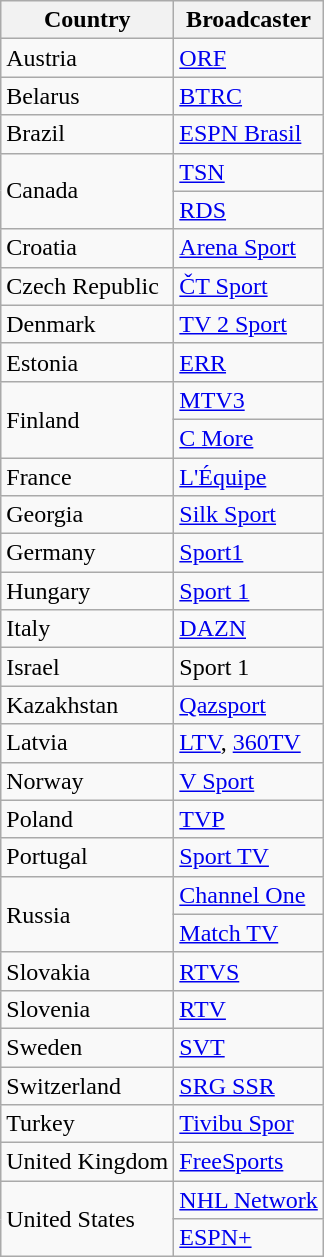<table class="wikitable">
<tr>
<th align=center>Country</th>
<th align=center>Broadcaster</th>
</tr>
<tr>
<td>Austria</td>
<td><a href='#'>ORF</a></td>
</tr>
<tr>
<td>Belarus</td>
<td><a href='#'>BTRC</a></td>
</tr>
<tr>
<td>Brazil</td>
<td><a href='#'>ESPN Brasil</a></td>
</tr>
<tr>
<td style="text-align:left;" rowspan="2">Canada</td>
<td><a href='#'>TSN</a></td>
</tr>
<tr>
<td><a href='#'>RDS</a></td>
</tr>
<tr>
<td>Croatia</td>
<td><a href='#'>Arena Sport</a></td>
</tr>
<tr>
<td>Czech Republic</td>
<td><a href='#'>ČT Sport</a></td>
</tr>
<tr>
<td>Denmark</td>
<td><a href='#'>TV 2 Sport</a></td>
</tr>
<tr>
<td>Estonia</td>
<td><a href='#'>ERR</a></td>
</tr>
<tr>
<td style="text-align:left;" rowspan="2">Finland</td>
<td><a href='#'>MTV3</a></td>
</tr>
<tr>
<td><a href='#'>C More</a></td>
</tr>
<tr>
<td>France</td>
<td><a href='#'>L'Équipe</a></td>
</tr>
<tr>
<td>Georgia</td>
<td><a href='#'>Silk Sport</a></td>
</tr>
<tr>
<td>Germany</td>
<td><a href='#'>Sport1</a></td>
</tr>
<tr>
<td>Hungary</td>
<td><a href='#'>Sport 1</a></td>
</tr>
<tr>
<td>Italy</td>
<td><a href='#'>DAZN</a></td>
</tr>
<tr>
<td>Israel</td>
<td>Sport 1</td>
</tr>
<tr>
<td>Kazakhstan</td>
<td><a href='#'>Qazsport</a></td>
</tr>
<tr>
<td>Latvia</td>
<td><a href='#'>LTV</a>, <a href='#'>360TV</a></td>
</tr>
<tr>
<td>Norway</td>
<td><a href='#'>V Sport</a></td>
</tr>
<tr>
<td>Poland</td>
<td><a href='#'>TVP</a></td>
</tr>
<tr>
<td>Portugal</td>
<td><a href='#'>Sport TV</a></td>
</tr>
<tr>
<td style="text-align:left;" rowspan="2">Russia</td>
<td><a href='#'>Channel One</a></td>
</tr>
<tr>
<td><a href='#'>Match TV</a></td>
</tr>
<tr>
<td>Slovakia</td>
<td><a href='#'>RTVS</a></td>
</tr>
<tr>
<td>Slovenia</td>
<td><a href='#'>RTV</a></td>
</tr>
<tr>
<td>Sweden</td>
<td><a href='#'>SVT</a></td>
</tr>
<tr>
<td>Switzerland</td>
<td><a href='#'>SRG SSR</a></td>
</tr>
<tr>
<td>Turkey</td>
<td><a href='#'>Tivibu Spor</a></td>
</tr>
<tr>
<td>United Kingdom</td>
<td><a href='#'>FreeSports</a></td>
</tr>
<tr>
<td style="text-align:left;" rowspan="2">United States</td>
<td><a href='#'>NHL Network</a></td>
</tr>
<tr>
<td><a href='#'>ESPN+</a></td>
</tr>
</table>
